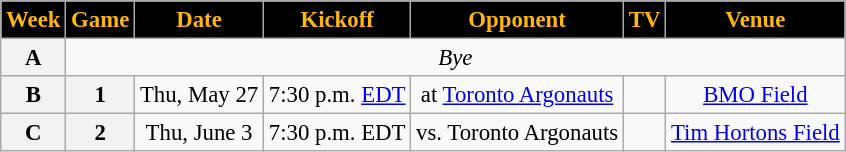<table class="wikitable" style="font-size: 95%;">
<tr>
<th style="background:black;color:#FFB60F;">Week</th>
<th style="background:black;color:#FFB60F;">Game</th>
<th style="background:black;color:#FFB60F;">Date</th>
<th style="background:black;color:#FFB60F;">Kickoff</th>
<th style="background:black;color:#FFB60F;">Opponent</th>
<th style="background:black;color:#FFB60F;">TV</th>
<th style="background:black;color:#FFB60F;">Venue</th>
</tr>
<tr style= bgcolor="ffffff">
<th align="center">A</th>
<td colspan=10 align="center" valign="middle"><em>Bye</em></td>
</tr>
<tr style= bgcolor="ffffff">
<th align="center">B</th>
<th align="center">1</th>
<td align="center">Thu, May 27</td>
<td align="center">7:30 p.m. <a href='#'>EDT</a></td>
<td align="center">at <a href='#'>Toronto Argonauts</a></td>
<td align="center"></td>
<td align="center"><a href='#'>BMO Field</a></td>
</tr>
<tr style= bgcolor="ffffff">
<th align="center">C</th>
<th align="center">2</th>
<td align="center">Thu, June 3</td>
<td align="center">7:30 p.m. EDT</td>
<td align="center">vs. Toronto Argonauts</td>
<td align="center"></td>
<td align="center"><a href='#'>Tim Hortons Field</a></td>
</tr>
</table>
